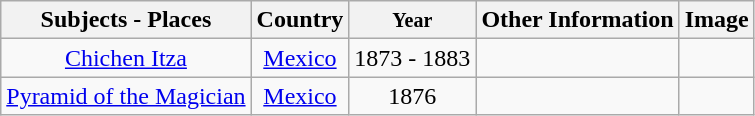<table class="wikitable sortable" style="text-align: center;">
<tr>
<th>Subjects - Places</th>
<th>Country</th>
<th><small>Year</small></th>
<th>Other Information</th>
<th class="unsortable">Image</th>
</tr>
<tr>
<td><a href='#'>Chichen Itza</a></td>
<td><a href='#'>Mexico</a></td>
<td>1873 - 1883</td>
<td></td>
<td></td>
</tr>
<tr>
<td><a href='#'>Pyramid of the Magician</a></td>
<td><a href='#'>Mexico</a></td>
<td>1876</td>
<td></td>
<td></td>
</tr>
</table>
